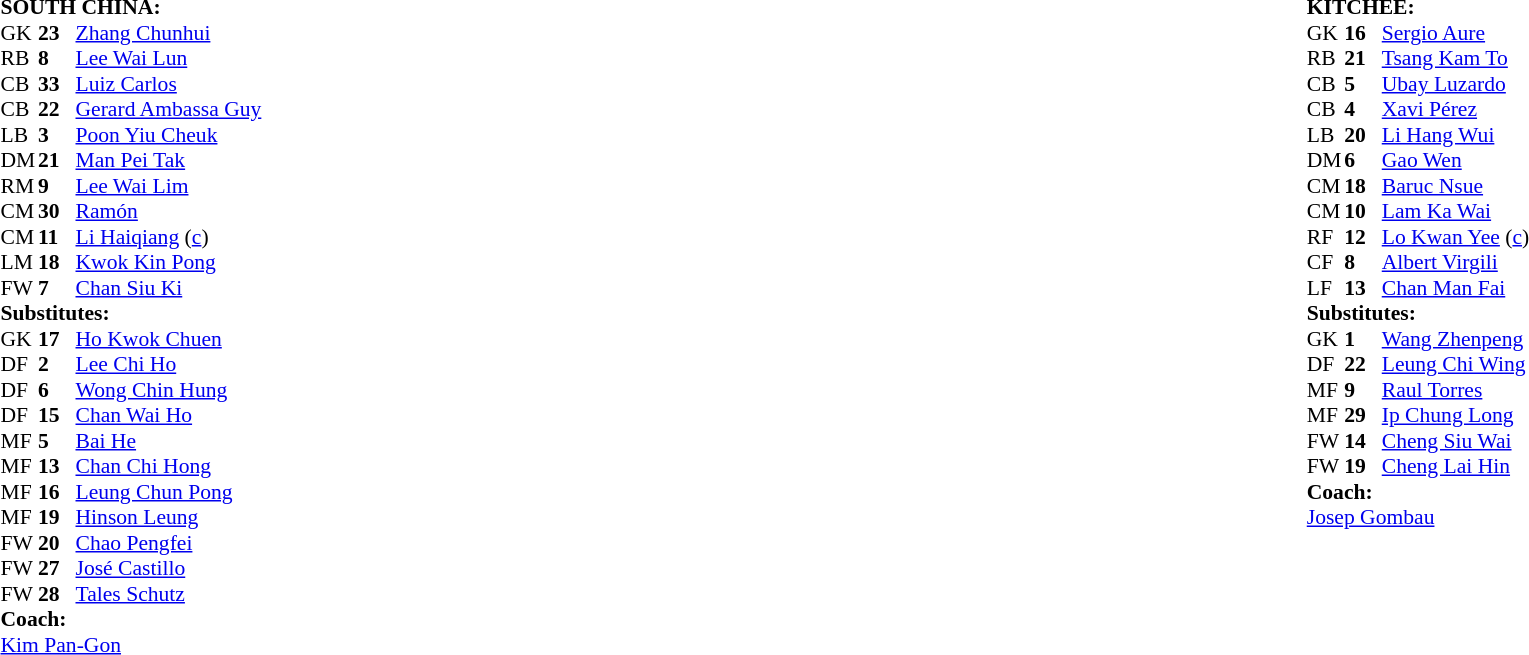<table width="100%">
<tr>
<td valign="top" width="45%"><br><table style="font-size: 90%" cellspacing="0" cellpadding="0">
<tr>
<td colspan="4"><strong>SOUTH CHINA:</strong></td>
</tr>
<tr>
<th width="25"></th>
<th width="25"></th>
</tr>
<tr>
<td>GK</td>
<td><strong>23</strong></td>
<td> <a href='#'>Zhang Chunhui</a></td>
<td></td>
<td></td>
</tr>
<tr>
<td>RB</td>
<td><strong>8</strong></td>
<td> <a href='#'>Lee Wai Lun</a></td>
</tr>
<tr>
<td>CB</td>
<td><strong>33</strong></td>
<td> <a href='#'>Luiz Carlos</a></td>
<td></td>
<td></td>
</tr>
<tr>
<td>CB</td>
<td><strong>22</strong></td>
<td> <a href='#'>Gerard Ambassa Guy</a></td>
<td></td>
<td></td>
</tr>
<tr>
<td>LB</td>
<td><strong>3</strong></td>
<td> <a href='#'>Poon Yiu Cheuk</a></td>
<td></td>
<td></td>
</tr>
<tr>
<td>DM</td>
<td><strong>21</strong></td>
<td> <a href='#'>Man Pei Tak</a></td>
</tr>
<tr>
<td>RM</td>
<td><strong>9</strong></td>
<td> <a href='#'>Lee Wai Lim</a></td>
<td></td>
<td></td>
</tr>
<tr>
<td>CM</td>
<td><strong>30</strong></td>
<td> <a href='#'>Ramón</a></td>
<td></td>
</tr>
<tr>
<td>CM</td>
<td><strong>11</strong></td>
<td> <a href='#'>Li Haiqiang</a> (<a href='#'>c</a>)</td>
<td></td>
<td></td>
</tr>
<tr>
<td>LM</td>
<td><strong>18</strong></td>
<td> <a href='#'>Kwok Kin Pong</a></td>
<td></td>
<td></td>
</tr>
<tr>
<td>FW</td>
<td><strong>7</strong></td>
<td> <a href='#'>Chan Siu Ki</a></td>
<td></td>
<td></td>
</tr>
<tr>
<td colspan=4><strong>Substitutes:</strong></td>
</tr>
<tr>
<td>GK</td>
<td><strong>17</strong></td>
<td> <a href='#'>Ho Kwok Chuen</a></td>
<td></td>
<td></td>
</tr>
<tr>
<td>DF</td>
<td><strong>2</strong></td>
<td> <a href='#'>Lee Chi Ho</a></td>
<td></td>
<td></td>
</tr>
<tr>
<td>DF</td>
<td><strong>6</strong></td>
<td> <a href='#'>Wong Chin Hung</a></td>
<td></td>
<td></td>
</tr>
<tr>
<td>DF</td>
<td><strong>15</strong></td>
<td> <a href='#'>Chan Wai Ho</a></td>
<td></td>
<td></td>
</tr>
<tr>
<td>MF</td>
<td><strong>5</strong></td>
<td> <a href='#'>Bai He</a></td>
</tr>
<tr>
<td>MF</td>
<td><strong>13</strong></td>
<td> <a href='#'>Chan Chi Hong</a></td>
</tr>
<tr>
<td>MF</td>
<td><strong>16</strong></td>
<td> <a href='#'>Leung Chun Pong</a></td>
<td></td>
<td></td>
</tr>
<tr>
<td>MF</td>
<td><strong>19</strong></td>
<td> <a href='#'>Hinson Leung</a></td>
</tr>
<tr>
<td>FW</td>
<td><strong>20</strong></td>
<td> <a href='#'>Chao Pengfei</a></td>
<td></td>
<td></td>
</tr>
<tr>
<td>FW</td>
<td><strong>27</strong></td>
<td> <a href='#'>José Castillo</a></td>
<td></td>
<td></td>
</tr>
<tr>
<td>FW</td>
<td><strong>28</strong></td>
<td> <a href='#'>Tales Schutz</a></td>
<td></td>
<td></td>
</tr>
<tr>
<td colspan=4><strong>Coach:</strong></td>
</tr>
<tr>
<td colspan="4"> <a href='#'>Kim Pan-Gon</a></td>
</tr>
</table>
</td>
<td valign="top"></td>
<td valign="top" width="50%"><br><table style="font-size: 90%" cellspacing="0" cellpadding="0" align=center>
<tr>
<td colspan="4"><strong>KITCHEE:</strong></td>
</tr>
<tr>
<th width="25"></th>
<th width="25"></th>
</tr>
<tr>
<td>GK</td>
<td><strong>16</strong></td>
<td> <a href='#'>Sergio Aure</a></td>
</tr>
<tr>
<td>RB</td>
<td><strong>21</strong></td>
<td> <a href='#'>Tsang Kam To</a></td>
<td></td>
<td></td>
</tr>
<tr>
<td>CB</td>
<td><strong>5</strong></td>
<td> <a href='#'>Ubay Luzardo</a></td>
</tr>
<tr>
<td>CB</td>
<td><strong>4</strong></td>
<td> <a href='#'>Xavi Pérez</a></td>
</tr>
<tr>
<td>LB</td>
<td><strong>20</strong></td>
<td> <a href='#'>Li Hang Wui</a></td>
</tr>
<tr>
<td>DM</td>
<td><strong>6</strong></td>
<td> <a href='#'>Gao Wen</a></td>
</tr>
<tr>
<td>CM</td>
<td><strong>18</strong></td>
<td> <a href='#'>Baruc Nsue</a></td>
</tr>
<tr>
<td>CM</td>
<td><strong>10</strong></td>
<td> <a href='#'>Lam Ka Wai</a></td>
<td></td>
<td></td>
</tr>
<tr>
<td>RF</td>
<td><strong>12</strong></td>
<td> <a href='#'>Lo Kwan Yee</a> (<a href='#'>c</a>)</td>
<td></td>
<td></td>
</tr>
<tr>
<td>CF</td>
<td><strong>8</strong></td>
<td> <a href='#'>Albert Virgili</a></td>
<td></td>
<td></td>
</tr>
<tr>
<td>LF</td>
<td><strong>13</strong></td>
<td> <a href='#'>Chan Man Fai</a></td>
<td></td>
<td></td>
</tr>
<tr>
<td colspan=4><strong>Substitutes:</strong></td>
</tr>
<tr>
<td>GK</td>
<td><strong>1</strong></td>
<td> <a href='#'>Wang Zhenpeng</a></td>
</tr>
<tr>
<td>DF</td>
<td><strong>22</strong></td>
<td> <a href='#'>Leung Chi Wing</a></td>
<td></td>
<td></td>
</tr>
<tr>
<td>MF</td>
<td><strong>9</strong></td>
<td> <a href='#'>Raul Torres</a></td>
<td></td>
<td></td>
</tr>
<tr>
<td>MF</td>
<td><strong>29</strong></td>
<td> <a href='#'>Ip Chung Long</a></td>
<td></td>
<td></td>
</tr>
<tr>
<td>FW</td>
<td><strong>14</strong></td>
<td> <a href='#'>Cheng Siu Wai</a></td>
<td></td>
<td></td>
</tr>
<tr>
<td>FW</td>
<td><strong>19</strong></td>
<td> <a href='#'>Cheng Lai Hin</a></td>
<td></td>
<td></td>
</tr>
<tr>
<td colspan=4><strong>Coach:</strong></td>
</tr>
<tr>
<td colspan="4"> <a href='#'>Josep Gombau</a></td>
</tr>
</table>
</td>
</tr>
<tr>
</tr>
</table>
